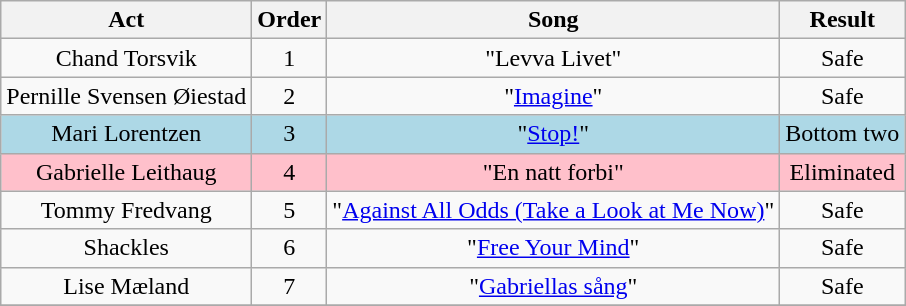<table class="wikitable plainrowheaders" style="text-align:center;">
<tr>
<th scope="col">Act</th>
<th scope="col">Order</th>
<th scope="col">Song</th>
<th scope="col">Result</th>
</tr>
<tr>
<td>Chand Torsvik</td>
<td>1</td>
<td>"Levva Livet"</td>
<td>Safe</td>
</tr>
<tr>
<td>Pernille Svensen Øiestad</td>
<td>2</td>
<td>"<a href='#'>Imagine</a>"</td>
<td>Safe</td>
</tr>
<tr style="background:lightblue;">
<td>Mari Lorentzen</td>
<td>3</td>
<td>"<a href='#'>Stop!</a>"</td>
<td>Bottom two</td>
</tr>
<tr style="background:pink;">
<td>Gabrielle Leithaug</td>
<td>4</td>
<td>"En natt forbi"</td>
<td>Eliminated</td>
</tr>
<tr>
<td>Tommy Fredvang</td>
<td>5</td>
<td>"<a href='#'>Against All Odds (Take a Look at Me Now)</a>"</td>
<td>Safe</td>
</tr>
<tr>
<td>Shackles</td>
<td>6</td>
<td>"<a href='#'>Free Your Mind</a>"</td>
<td>Safe</td>
</tr>
<tr>
<td>Lise Mæland</td>
<td>7</td>
<td>"<a href='#'>Gabriellas sång</a>"</td>
<td>Safe</td>
</tr>
<tr>
</tr>
</table>
